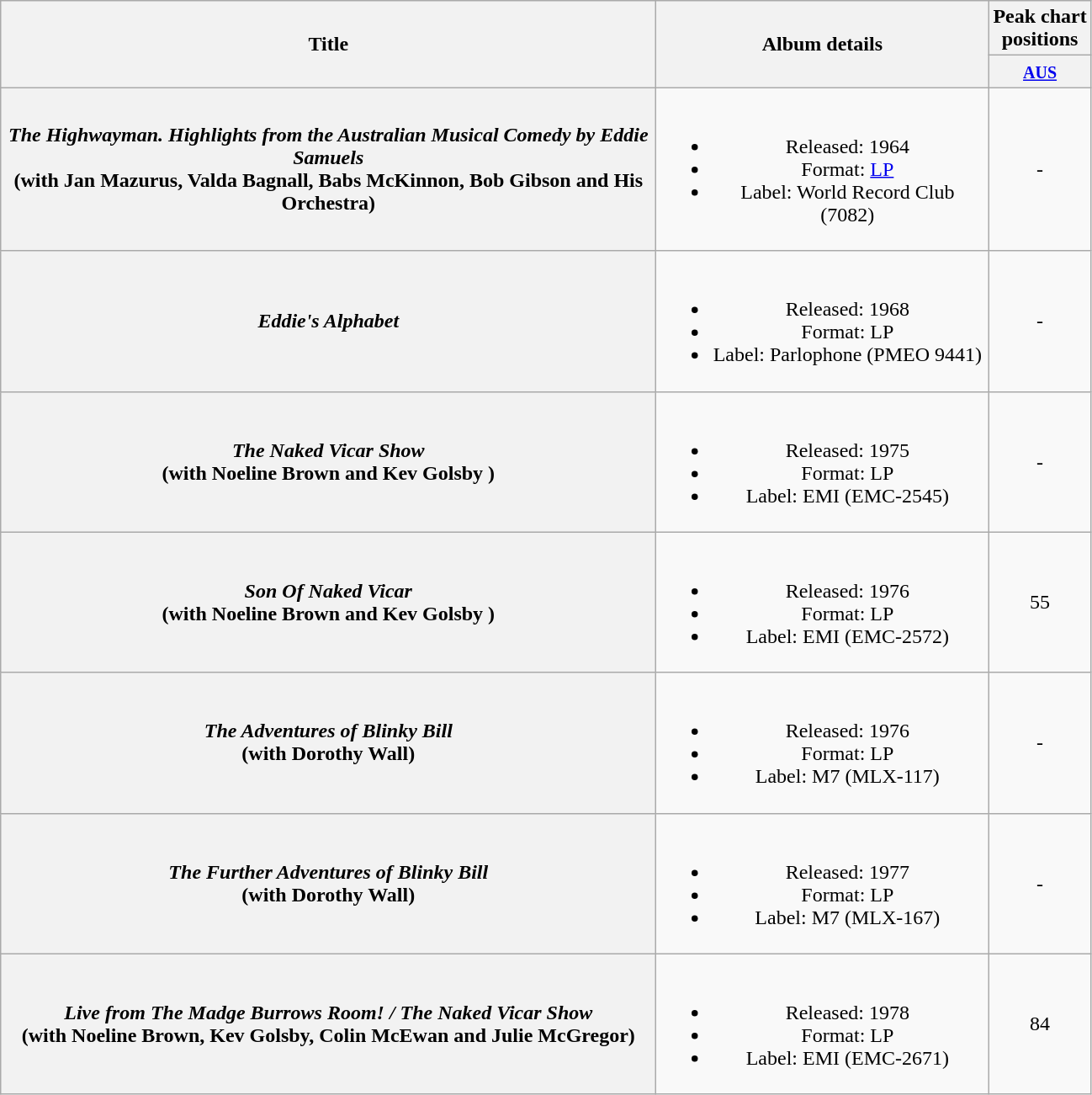<table class="wikitable plainrowheaders" style="text-align:center;" border="1">
<tr>
<th scope="col" rowspan="2" style="width:32em;">Title</th>
<th scope="col" rowspan="2" style="width:16em;">Album details</th>
<th scope="col" colspan="1">Peak chart<br>positions</th>
</tr>
<tr>
<th scope="col" style="text-align:center;"><small><a href='#'>AUS</a></small><br></th>
</tr>
<tr>
<th scope="row"><em>The Highwayman. Highlights from the Australian Musical Comedy by Eddie Samuels</em> <br> (with Jan Mazurus, Valda Bagnall, Babs McKinnon, Bob Gibson and His Orchestra)</th>
<td><br><ul><li>Released: 1964</li><li>Format: <a href='#'>LP</a></li><li>Label: World Record Club (7082)</li></ul></td>
<td align="center">-</td>
</tr>
<tr>
<th scope="row"><em>Eddie's Alphabet</em></th>
<td><br><ul><li>Released: 1968</li><li>Format: LP</li><li>Label: Parlophone (PMEO 9441)</li></ul></td>
<td align="center">-</td>
</tr>
<tr>
<th scope="row"><em>The Naked Vicar Show</em> <br> (with Noeline Brown and Kev Golsby )</th>
<td><br><ul><li>Released: 1975</li><li>Format: LP</li><li>Label: EMI (EMC-2545)</li></ul></td>
<td align="center">-</td>
</tr>
<tr>
<th scope="row"><em>Son Of Naked Vicar</em> <br> (with Noeline Brown and Kev Golsby )</th>
<td><br><ul><li>Released: 1976</li><li>Format: LP</li><li>Label: EMI (EMC-2572)</li></ul></td>
<td align="center">55</td>
</tr>
<tr>
<th scope="row"><em>The Adventures of Blinky Bill</em> <br> (with Dorothy Wall)</th>
<td><br><ul><li>Released: 1976</li><li>Format: LP</li><li>Label: M7 (MLX-117)</li></ul></td>
<td align="center">-</td>
</tr>
<tr>
<th scope="row"><em>The Further Adventures of Blinky Bill</em> <br> (with Dorothy Wall)</th>
<td><br><ul><li>Released: 1977</li><li>Format: LP</li><li>Label: M7 (MLX-167)</li></ul></td>
<td align="center">-</td>
</tr>
<tr>
<th scope="row"><em>Live from The Madge Burrows Room! / The Naked Vicar Show</em> <br> (with Noeline Brown, Kev Golsby, Colin McEwan and Julie McGregor)</th>
<td><br><ul><li>Released: 1978</li><li>Format: LP</li><li>Label: EMI (EMC-2671)</li></ul></td>
<td align="center">84</td>
</tr>
</table>
